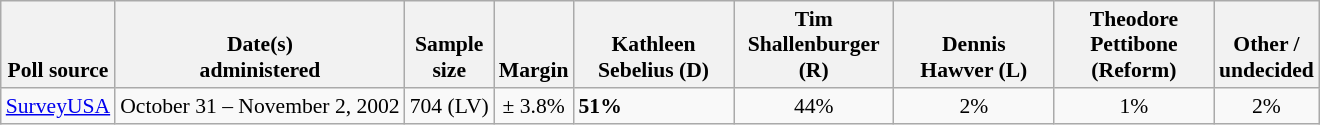<table class="wikitable" style="font-size:90%">
<tr valign=bottom>
<th>Poll source</th>
<th>Date(s)<br>administered</th>
<th>Sample<br>size</th>
<th>Margin<br></th>
<th style="width:100px;">Kathleen<br>Sebelius (D)</th>
<th style="width:100px;">Tim<br>Shallenburger (R)</th>
<th style="width:100px;">Dennis<br>Hawver (L)</th>
<th style="width:100px;">Theodore<br>Pettibone (Reform)</th>
<th>Other /<br>undecided</th>
</tr>
<tr>
<td><a href='#'>SurveyUSA</a></td>
<td align=center>October 31 – November 2, 2002</td>
<td align=center>704 (LV)</td>
<td align=center>± 3.8%</td>
<td><strong>51%</strong></td>
<td align=center>44%</td>
<td align=center>2%</td>
<td align=center>1%</td>
<td align=center>2%</td>
</tr>
</table>
